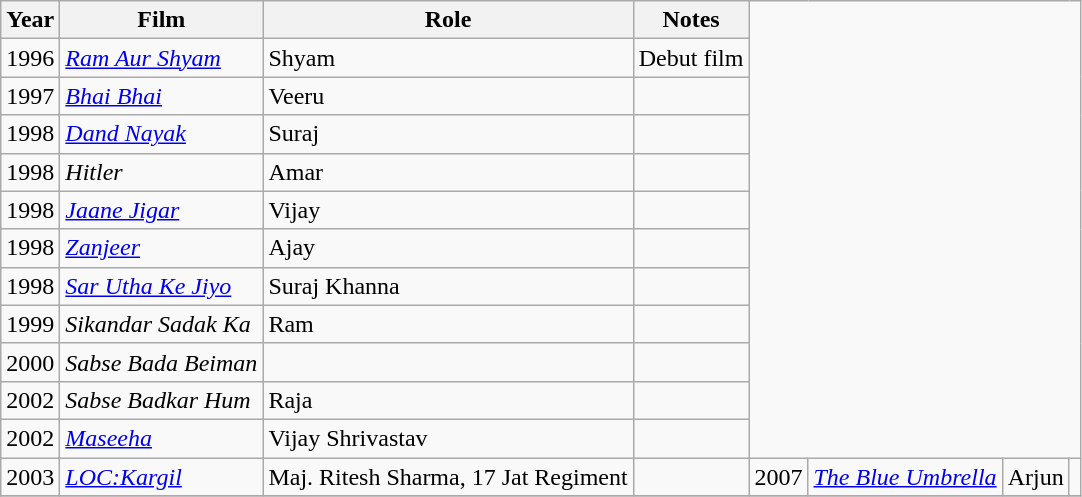<table class="wikitable sortable">
<tr>
<th>Year</th>
<th>Film</th>
<th>Role</th>
<th>Notes</th>
</tr>
<tr>
<td>1996</td>
<td><em><a href='#'>Ram Aur Shyam</a></em></td>
<td>Shyam</td>
<td>Debut film</td>
</tr>
<tr>
<td>1997</td>
<td><em><a href='#'>Bhai Bhai</a></em></td>
<td>Veeru</td>
<td></td>
</tr>
<tr>
<td>1998</td>
<td><em><a href='#'>Dand Nayak</a></em></td>
<td>Suraj</td>
<td></td>
</tr>
<tr>
<td>1998</td>
<td><em>Hitler</em> </td>
<td>Amar</td>
<td></td>
</tr>
<tr>
<td>1998</td>
<td><em><a href='#'>Jaane Jigar</a></em></td>
<td>Vijay</td>
<td></td>
</tr>
<tr>
<td>1998</td>
<td><em><a href='#'>Zanjeer</a></em></td>
<td>Ajay</td>
<td></td>
</tr>
<tr>
<td>1998</td>
<td><em><a href='#'>Sar Utha Ke Jiyo</a></em></td>
<td>Suraj Khanna</td>
<td></td>
</tr>
<tr>
<td>1999</td>
<td><em>Sikandar Sadak Ka</em></td>
<td>Ram</td>
<td></td>
</tr>
<tr>
<td>2000</td>
<td><em>Sabse Bada Beiman</em></td>
<td></td>
<td></td>
</tr>
<tr>
<td>2002</td>
<td><em>Sabse Badkar Hum</em></td>
<td>Raja</td>
<td></td>
</tr>
<tr>
<td>2002</td>
<td><em><a href='#'>Maseeha</a></em></td>
<td>Vijay Shrivastav</td>
<td></td>
</tr>
<tr>
<td>2003</td>
<td><em><a href='#'>LOC:Kargil</a></em></td>
<td>Maj. Ritesh Sharma, 17 Jat Regiment</td>
<td></td>
<td>2007</td>
<td><em><a href='#'>The Blue Umbrella</a></em></td>
<td>Arjun</td>
<td></td>
</tr>
<tr>
</tr>
</table>
